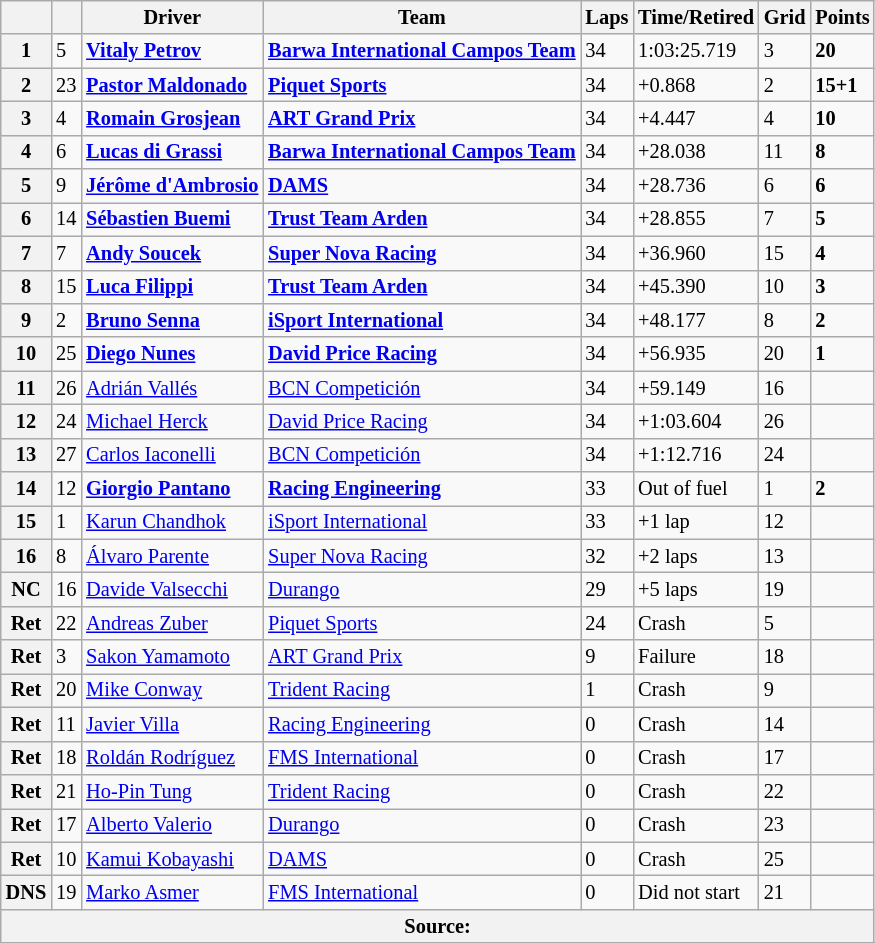<table class="wikitable" style="font-size:85%">
<tr>
<th></th>
<th></th>
<th>Driver</th>
<th>Team</th>
<th>Laps</th>
<th>Time/Retired</th>
<th>Grid</th>
<th>Points</th>
</tr>
<tr>
<th>1</th>
<td>5</td>
<td> <strong><a href='#'>Vitaly Petrov</a></strong></td>
<td><strong><a href='#'>Barwa International Campos Team</a></strong></td>
<td>34</td>
<td>1:03:25.719</td>
<td>3</td>
<td><strong>20</strong></td>
</tr>
<tr>
<th>2</th>
<td>23</td>
<td> <strong><a href='#'>Pastor Maldonado</a></strong></td>
<td><strong><a href='#'>Piquet Sports</a></strong></td>
<td>34</td>
<td>+0.868</td>
<td>2</td>
<td><strong>15+1</strong></td>
</tr>
<tr>
<th>3</th>
<td>4</td>
<td> <strong><a href='#'>Romain Grosjean</a></strong></td>
<td><strong><a href='#'>ART Grand Prix</a></strong></td>
<td>34</td>
<td>+4.447</td>
<td>4</td>
<td><strong>10</strong></td>
</tr>
<tr>
<th>4</th>
<td>6</td>
<td> <strong><a href='#'>Lucas di Grassi</a></strong></td>
<td><strong><a href='#'>Barwa International Campos Team</a></strong></td>
<td>34</td>
<td>+28.038</td>
<td>11</td>
<td><strong>8</strong></td>
</tr>
<tr>
<th>5</th>
<td>9</td>
<td> <strong><a href='#'>Jérôme d'Ambrosio</a></strong></td>
<td><strong><a href='#'>DAMS</a></strong></td>
<td>34</td>
<td>+28.736</td>
<td>6</td>
<td><strong>6</strong></td>
</tr>
<tr>
<th>6</th>
<td>14</td>
<td> <strong><a href='#'>Sébastien Buemi</a></strong></td>
<td><strong><a href='#'>Trust Team Arden</a></strong></td>
<td>34</td>
<td>+28.855</td>
<td>7</td>
<td><strong>5</strong></td>
</tr>
<tr>
<th>7</th>
<td>7</td>
<td> <strong><a href='#'>Andy Soucek</a></strong></td>
<td><strong><a href='#'>Super Nova Racing</a></strong></td>
<td>34</td>
<td>+36.960</td>
<td>15</td>
<td><strong>4</strong></td>
</tr>
<tr>
<th>8</th>
<td>15</td>
<td> <strong><a href='#'>Luca Filippi</a></strong></td>
<td><strong><a href='#'>Trust Team Arden</a></strong></td>
<td>34</td>
<td>+45.390</td>
<td>10</td>
<td><strong>3</strong></td>
</tr>
<tr>
<th>9</th>
<td>2</td>
<td> <strong><a href='#'>Bruno Senna</a></strong></td>
<td><strong><a href='#'>iSport International</a></strong></td>
<td>34</td>
<td>+48.177</td>
<td>8</td>
<td><strong>2</strong></td>
</tr>
<tr>
<th>10</th>
<td>25</td>
<td> <strong><a href='#'>Diego Nunes</a></strong></td>
<td><strong><a href='#'>David Price Racing</a></strong></td>
<td>34</td>
<td>+56.935</td>
<td>20</td>
<td><strong>1</strong></td>
</tr>
<tr>
<th>11</th>
<td>26</td>
<td> <a href='#'>Adrián Vallés</a></td>
<td><a href='#'>BCN Competición</a></td>
<td>34</td>
<td>+59.149</td>
<td>16</td>
<td></td>
</tr>
<tr>
<th>12</th>
<td>24</td>
<td> <a href='#'>Michael Herck</a></td>
<td><a href='#'>David Price Racing</a></td>
<td>34</td>
<td>+1:03.604</td>
<td>26</td>
<td></td>
</tr>
<tr>
<th>13</th>
<td>27</td>
<td> <a href='#'>Carlos Iaconelli</a></td>
<td><a href='#'>BCN Competición</a></td>
<td>34</td>
<td>+1:12.716</td>
<td>24</td>
<td></td>
</tr>
<tr>
<th>14</th>
<td>12</td>
<td> <strong><a href='#'>Giorgio Pantano</a></strong></td>
<td><strong><a href='#'>Racing Engineering</a></strong></td>
<td>33</td>
<td>Out of fuel</td>
<td>1</td>
<td><strong>2</strong></td>
</tr>
<tr>
<th>15</th>
<td>1</td>
<td> <a href='#'>Karun Chandhok</a></td>
<td><a href='#'>iSport International</a></td>
<td>33</td>
<td>+1 lap</td>
<td>12</td>
<td></td>
</tr>
<tr>
<th>16</th>
<td>8</td>
<td> <a href='#'>Álvaro Parente</a></td>
<td><a href='#'>Super Nova Racing</a></td>
<td>32</td>
<td>+2 laps</td>
<td>13</td>
<td></td>
</tr>
<tr>
<th>NC</th>
<td>16</td>
<td> <a href='#'>Davide Valsecchi</a></td>
<td><a href='#'>Durango</a></td>
<td>29</td>
<td>+5 laps</td>
<td>19</td>
<td></td>
</tr>
<tr>
<th>Ret</th>
<td>22</td>
<td> <a href='#'>Andreas Zuber</a></td>
<td><a href='#'>Piquet Sports</a></td>
<td>24</td>
<td>Crash</td>
<td>5</td>
<td></td>
</tr>
<tr>
<th>Ret</th>
<td>3</td>
<td> <a href='#'>Sakon Yamamoto</a></td>
<td><a href='#'>ART Grand Prix</a></td>
<td>9</td>
<td>Failure</td>
<td>18</td>
<td></td>
</tr>
<tr>
<th>Ret</th>
<td>20</td>
<td> <a href='#'>Mike Conway</a></td>
<td><a href='#'>Trident Racing</a></td>
<td>1</td>
<td>Crash</td>
<td>9</td>
<td></td>
</tr>
<tr>
<th>Ret</th>
<td>11</td>
<td> <a href='#'>Javier Villa</a></td>
<td><a href='#'>Racing Engineering</a></td>
<td>0</td>
<td>Crash</td>
<td>14</td>
<td></td>
</tr>
<tr>
<th>Ret</th>
<td>18</td>
<td> <a href='#'>Roldán Rodríguez</a></td>
<td><a href='#'>FMS International</a></td>
<td>0</td>
<td>Crash</td>
<td>17</td>
<td></td>
</tr>
<tr>
<th>Ret</th>
<td>21</td>
<td> <a href='#'>Ho-Pin Tung</a></td>
<td><a href='#'>Trident Racing</a></td>
<td>0</td>
<td>Crash</td>
<td>22</td>
<td></td>
</tr>
<tr>
<th>Ret</th>
<td>17</td>
<td> <a href='#'>Alberto Valerio</a></td>
<td><a href='#'>Durango</a></td>
<td>0</td>
<td>Crash</td>
<td>23</td>
<td></td>
</tr>
<tr>
<th>Ret</th>
<td>10</td>
<td> <a href='#'>Kamui Kobayashi</a></td>
<td><a href='#'>DAMS</a></td>
<td>0</td>
<td>Crash</td>
<td>25</td>
<td></td>
</tr>
<tr>
<th>DNS</th>
<td>19</td>
<td> <a href='#'>Marko Asmer</a></td>
<td><a href='#'>FMS International</a></td>
<td>0</td>
<td>Did not start</td>
<td>21</td>
<td></td>
</tr>
<tr>
<th colspan="8">Source:</th>
</tr>
<tr>
</tr>
</table>
